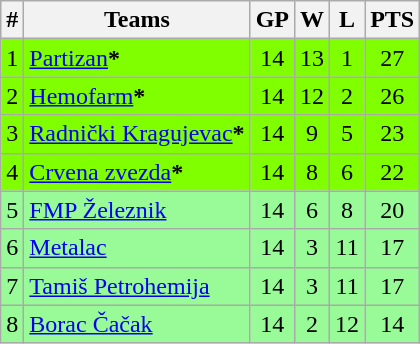<table class="wikitable" style="text-align: center;">
<tr>
<th>#</th>
<th>Teams</th>
<th>GP</th>
<th>W</th>
<th>L</th>
<th>PTS</th>
</tr>
<tr bgcolor=7fff00>
<td>1</td>
<td align="left"><a href='#'>Partizan</a><strong>*</strong></td>
<td>14</td>
<td>13</td>
<td>1</td>
<td>27</td>
</tr>
<tr bgcolor=7fff00>
<td>2</td>
<td align="left"><a href='#'>Hemofarm</a><strong>*</strong></td>
<td>14</td>
<td>12</td>
<td>2</td>
<td>26</td>
</tr>
<tr bgcolor=7fff00>
<td>3</td>
<td align="left"><a href='#'>Radnički Kragujevac</a><strong>*</strong></td>
<td>14</td>
<td>9</td>
<td>5</td>
<td>23</td>
</tr>
<tr bgcolor=7fff00>
<td>4</td>
<td align="left"><a href='#'>Crvena zvezda</a><strong>*</strong></td>
<td>14</td>
<td>8</td>
<td>6</td>
<td>22</td>
</tr>
<tr bgcolor=98fb98>
<td>5</td>
<td align="left"><a href='#'>FMP Železnik</a></td>
<td>14</td>
<td>6</td>
<td>8</td>
<td>20</td>
</tr>
<tr bgcolor=98fb98>
<td>6</td>
<td align="left"><a href='#'>Metalac</a></td>
<td>14</td>
<td>3</td>
<td>11</td>
<td>17</td>
</tr>
<tr bgcolor=98fb98>
<td>7</td>
<td align="left"><a href='#'>Tamiš Petrohemija</a></td>
<td>14</td>
<td>3</td>
<td>11</td>
<td>17</td>
</tr>
<tr bgcolor=98fb98>
<td>8</td>
<td align="left"><a href='#'>Borac Čačak</a></td>
<td>14</td>
<td>2</td>
<td>12</td>
<td>14</td>
</tr>
</table>
